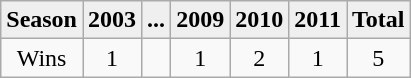<table class="wikitable">
<tr style=background:#efefef;font-weight:bold>
<td>Season</td>
<td>2003</td>
<td>...</td>
<td>2009</td>
<td>2010</td>
<td>2011</td>
<td>Total</td>
</tr>
<tr align="center">
<td>Wins</td>
<td>1</td>
<td></td>
<td>1</td>
<td>2</td>
<td>1</td>
<td>5</td>
</tr>
</table>
